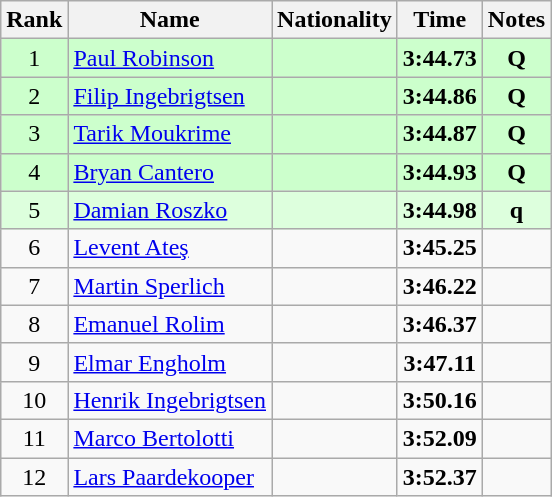<table class="wikitable sortable" style="text-align:center">
<tr>
<th>Rank</th>
<th>Name</th>
<th>Nationality</th>
<th>Time</th>
<th>Notes</th>
</tr>
<tr bgcolor=ccffcc>
<td>1</td>
<td align=left><a href='#'>Paul Robinson</a></td>
<td align=left></td>
<td><strong>3:44.73</strong></td>
<td><strong>Q</strong></td>
</tr>
<tr bgcolor=ccffcc>
<td>2</td>
<td align=left><a href='#'>Filip Ingebrigtsen</a></td>
<td align=left></td>
<td><strong>3:44.86</strong></td>
<td><strong>Q</strong></td>
</tr>
<tr bgcolor=ccffcc>
<td>3</td>
<td align=left><a href='#'>Tarik Moukrime</a></td>
<td align=left></td>
<td><strong>3:44.87</strong></td>
<td><strong>Q</strong></td>
</tr>
<tr bgcolor=ccffcc>
<td>4</td>
<td align=left><a href='#'>Bryan Cantero</a></td>
<td align=left></td>
<td><strong>3:44.93</strong></td>
<td><strong>Q</strong></td>
</tr>
<tr bgcolor=ddffdd>
<td>5</td>
<td align=left><a href='#'>Damian Roszko</a></td>
<td align=left></td>
<td><strong>3:44.98</strong></td>
<td><strong>q</strong></td>
</tr>
<tr>
<td>6</td>
<td align=left><a href='#'>Levent Ateş</a></td>
<td align=left></td>
<td><strong>3:45.25</strong></td>
<td></td>
</tr>
<tr>
<td>7</td>
<td align=left><a href='#'>Martin Sperlich</a></td>
<td align=left></td>
<td><strong>3:46.22</strong></td>
<td></td>
</tr>
<tr>
<td>8</td>
<td align=left><a href='#'>Emanuel Rolim</a></td>
<td align=left></td>
<td><strong>3:46.37</strong></td>
<td></td>
</tr>
<tr>
<td>9</td>
<td align=left><a href='#'>Elmar Engholm</a></td>
<td align=left></td>
<td><strong>3:47.11</strong></td>
<td></td>
</tr>
<tr>
<td>10</td>
<td align=left><a href='#'>Henrik Ingebrigtsen</a></td>
<td align=left></td>
<td><strong>3:50.16</strong></td>
<td></td>
</tr>
<tr>
<td>11</td>
<td align=left><a href='#'>Marco Bertolotti</a></td>
<td align=left></td>
<td><strong>3:52.09</strong></td>
<td></td>
</tr>
<tr>
<td>12</td>
<td align=left><a href='#'>Lars Paardekooper</a></td>
<td align=left></td>
<td><strong>3:52.37</strong></td>
<td></td>
</tr>
</table>
